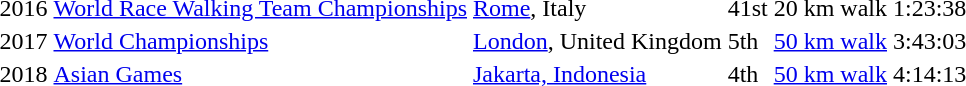<table>
<tr>
<td>2016</td>
<td><a href='#'>World Race Walking Team Championships</a></td>
<td><a href='#'>Rome</a>, Italy</td>
<td>41st</td>
<td>20 km walk</td>
<td>1:23:38</td>
</tr>
<tr>
<td>2017</td>
<td><a href='#'>World Championships</a></td>
<td><a href='#'>London</a>, United Kingdom</td>
<td>5th</td>
<td><a href='#'>50 km walk</a></td>
<td>3:43:03 </td>
</tr>
<tr>
<td>2018</td>
<td><a href='#'>Asian Games</a></td>
<td><a href='#'>Jakarta, Indonesia</a></td>
<td>4th</td>
<td><a href='#'>50 km walk</a></td>
<td>4:14:13</td>
</tr>
</table>
